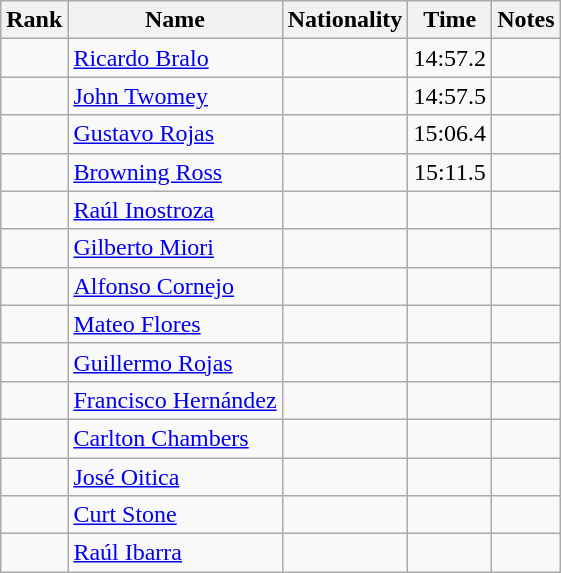<table class="wikitable sortable" style="text-align:center">
<tr>
<th>Rank</th>
<th>Name</th>
<th>Nationality</th>
<th>Time</th>
<th>Notes</th>
</tr>
<tr>
<td></td>
<td align=left><a href='#'>Ricardo Bralo</a></td>
<td align=left></td>
<td>14:57.2</td>
<td></td>
</tr>
<tr>
<td></td>
<td align=left><a href='#'>John Twomey</a></td>
<td align=left></td>
<td>14:57.5</td>
<td></td>
</tr>
<tr>
<td></td>
<td align=left><a href='#'>Gustavo Rojas</a></td>
<td align=left></td>
<td>15:06.4</td>
<td></td>
</tr>
<tr>
<td></td>
<td align=left><a href='#'>Browning Ross</a></td>
<td align=left></td>
<td>15:11.5</td>
<td></td>
</tr>
<tr>
<td></td>
<td align=left><a href='#'>Raúl Inostroza</a></td>
<td align=left></td>
<td></td>
<td></td>
</tr>
<tr>
<td></td>
<td align=left><a href='#'>Gilberto Miori</a></td>
<td align=left></td>
<td></td>
<td></td>
</tr>
<tr>
<td></td>
<td align=left><a href='#'>Alfonso Cornejo</a></td>
<td align=left></td>
<td></td>
<td></td>
</tr>
<tr>
<td></td>
<td align=left><a href='#'>Mateo Flores</a></td>
<td align=left></td>
<td></td>
<td></td>
</tr>
<tr>
<td></td>
<td align=left><a href='#'>Guillermo Rojas</a></td>
<td align=left></td>
<td></td>
<td></td>
</tr>
<tr>
<td></td>
<td align=left><a href='#'>Francisco Hernández</a></td>
<td align=left></td>
<td></td>
<td></td>
</tr>
<tr>
<td></td>
<td align=left><a href='#'>Carlton Chambers</a></td>
<td align=left></td>
<td></td>
<td></td>
</tr>
<tr>
<td></td>
<td align=left><a href='#'>José Oitica</a></td>
<td align=left></td>
<td></td>
<td></td>
</tr>
<tr>
<td></td>
<td align=left><a href='#'>Curt Stone</a></td>
<td align=left></td>
<td></td>
<td></td>
</tr>
<tr>
<td></td>
<td align=left><a href='#'>Raúl Ibarra</a></td>
<td align=left></td>
<td></td>
<td></td>
</tr>
</table>
